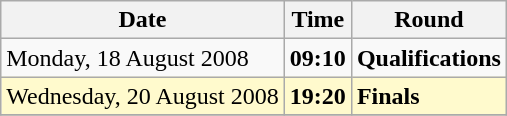<table class="wikitable">
<tr>
<th>Date</th>
<th>Time</th>
<th>Round</th>
</tr>
<tr>
<td>Monday, 18 August 2008</td>
<td><strong>09:10</strong></td>
<td><strong>Qualifications</strong></td>
</tr>
<tr>
<td style=background:lemonchiffon>Wednesday, 20 August 2008</td>
<td style=background:lemonchiffon><strong>19:20</strong></td>
<td style=background:lemonchiffon><strong>Finals</strong></td>
</tr>
<tr>
</tr>
</table>
